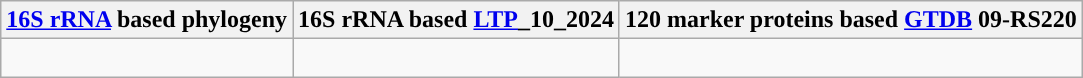<table class="wikitable">
<tr>
<th colspan=1><a href='#'>16S rRNA</a> based phylogeny</th>
<th colspan=1>16S rRNA based <a href='#'>LTP</a>_10_2024</th>
<th colspan=1>120 marker proteins based <a href='#'>GTDB</a> 09-RS220</th>
</tr>
<tr>
<td style="vertical-align:top"><br></td>
<td><br></td>
<td><br></td>
</tr>
</table>
